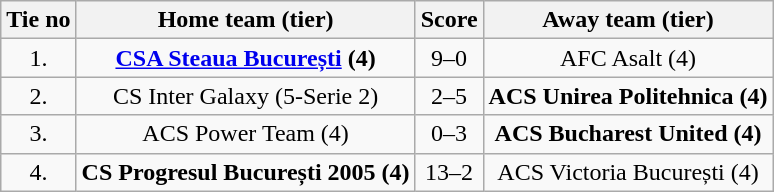<table class="wikitable" style="text-align: center">
<tr>
<th>Tie no</th>
<th>Home team (tier)</th>
<th>Score</th>
<th>Away team (tier)</th>
</tr>
<tr>
<td>1.</td>
<td><strong><a href='#'>CSA Steaua București</a> (4)</strong></td>
<td>9–0</td>
<td>AFC Asalt (4)</td>
</tr>
<tr>
<td>2.</td>
<td>CS Inter Galaxy (5-Serie 2)</td>
<td>2–5</td>
<td><strong>ACS Unirea Politehnica (4)</strong></td>
</tr>
<tr>
<td>3.</td>
<td>ACS Power Team (4)</td>
<td>0–3</td>
<td><strong>ACS Bucharest United (4)</strong></td>
</tr>
<tr>
<td>4.</td>
<td><strong>CS Progresul București 2005 (4)</strong></td>
<td>13–2</td>
<td>ACS Victoria București (4)</td>
</tr>
</table>
